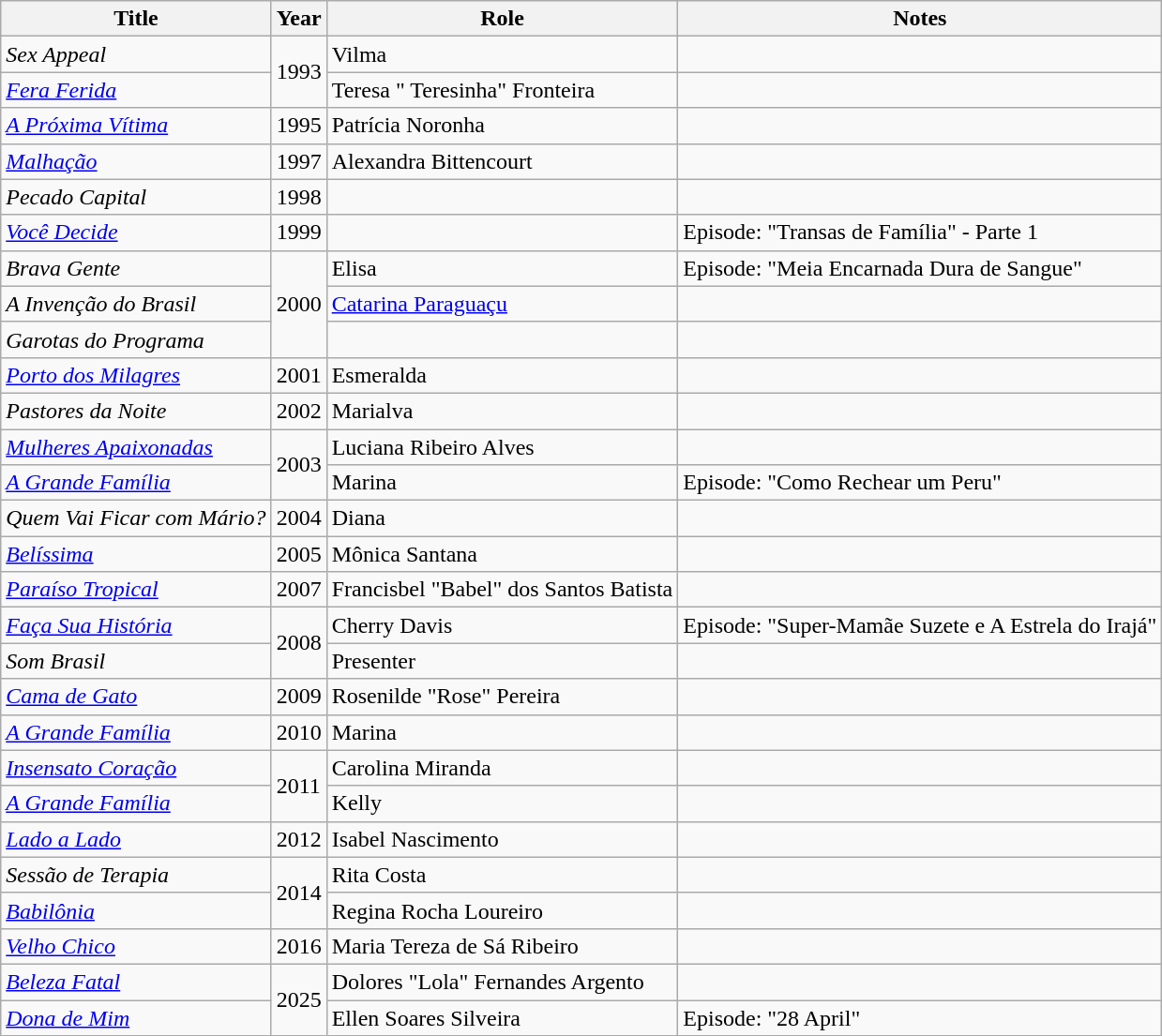<table class="wikitable sortable">
<tr>
<th>Title</th>
<th>Year</th>
<th>Role</th>
<th>Notes</th>
</tr>
<tr>
<td><em>Sex Appeal</em></td>
<td rowspan=2>1993</td>
<td>Vilma</td>
<td></td>
</tr>
<tr>
<td><em><a href='#'>Fera Ferida</a></em></td>
<td>Teresa " Teresinha" Fronteira</td>
<td></td>
</tr>
<tr>
<td><em><a href='#'>A Próxima Vítima</a></em></td>
<td>1995</td>
<td>Patrícia Noronha</td>
<td></td>
</tr>
<tr>
<td><em><a href='#'>Malhação</a></em></td>
<td>1997</td>
<td>Alexandra Bittencourt</td>
<td></td>
</tr>
<tr>
<td><em>Pecado Capital</em></td>
<td>1998</td>
<td></td>
<td></td>
</tr>
<tr>
<td><em><a href='#'>Você Decide</a></em></td>
<td>1999</td>
<td></td>
<td>Episode: "Transas de Família" - Parte 1</td>
</tr>
<tr>
<td><em>Brava Gente</em></td>
<td rowspan=3>2000</td>
<td>Elisa</td>
<td>Episode: "Meia Encarnada Dura de Sangue"</td>
</tr>
<tr>
<td><em>A Invenção do Brasil</em></td>
<td><a href='#'>Catarina Paraguaçu</a></td>
<td></td>
</tr>
<tr>
<td><em>Garotas do Programa</em></td>
<td></td>
<td></td>
</tr>
<tr>
<td><em><a href='#'>Porto dos Milagres</a></em></td>
<td>2001</td>
<td>Esmeralda</td>
<td></td>
</tr>
<tr>
<td><em>Pastores da Noite</em></td>
<td>2002</td>
<td>Marialva</td>
<td></td>
</tr>
<tr>
<td><em><a href='#'>Mulheres Apaixonadas</a></em></td>
<td rowspan=2>2003</td>
<td>Luciana Ribeiro Alves</td>
<td></td>
</tr>
<tr>
<td><em><a href='#'>A Grande Família</a></em></td>
<td>Marina</td>
<td>Episode: "Como Rechear um Peru"</td>
</tr>
<tr>
<td><em>Quem Vai Ficar com Mário?</em></td>
<td>2004</td>
<td>Diana</td>
<td></td>
</tr>
<tr>
<td><em><a href='#'>Belíssima</a></em></td>
<td>2005</td>
<td>Mônica Santana</td>
<td></td>
</tr>
<tr>
<td><em><a href='#'>Paraíso Tropical</a></em></td>
<td>2007</td>
<td>Francisbel "Babel" dos Santos Batista</td>
<td></td>
</tr>
<tr>
<td><em><a href='#'>Faça Sua História</a></em></td>
<td rowspan=2>2008</td>
<td>Cherry Davis</td>
<td>Episode: "Super-Mamãe Suzete e A Estrela do Irajá"</td>
</tr>
<tr>
<td><em>Som Brasil</em></td>
<td>Presenter</td>
<td></td>
</tr>
<tr>
<td><em><a href='#'>Cama de Gato</a></em></td>
<td>2009</td>
<td>Rosenilde "Rose" Pereira</td>
<td></td>
</tr>
<tr>
<td><em><a href='#'>A Grande Família</a></em></td>
<td>2010</td>
<td>Marina</td>
<td></td>
</tr>
<tr>
<td><em><a href='#'>Insensato Coração</a></em></td>
<td rowspan=2>2011</td>
<td>Carolina Miranda</td>
<td></td>
</tr>
<tr>
<td><em><a href='#'>A Grande Família</a></em></td>
<td>Kelly</td>
<td></td>
</tr>
<tr>
<td><em><a href='#'>Lado a Lado</a></em></td>
<td>2012</td>
<td>Isabel Nascimento</td>
<td></td>
</tr>
<tr>
<td><em>Sessão de Terapia</em></td>
<td rowspan=2>2014</td>
<td>Rita Costa</td>
<td></td>
</tr>
<tr>
<td><em><a href='#'>Babilônia</a></em></td>
<td>Regina Rocha Loureiro</td>
<td></td>
</tr>
<tr>
<td><em><a href='#'>Velho Chico</a></em></td>
<td>2016</td>
<td>Maria Tereza de Sá Ribeiro</td>
<td></td>
</tr>
<tr>
<td><em><a href='#'>Beleza Fatal</a></em></td>
<td rowspan="2">2025</td>
<td>Dolores "Lola" Fernandes Argento</td>
<td></td>
</tr>
<tr>
<td><em><a href='#'>Dona de Mim</a></em></td>
<td>Ellen Soares Silveira</td>
<td>Episode: "28 April"</td>
</tr>
</table>
